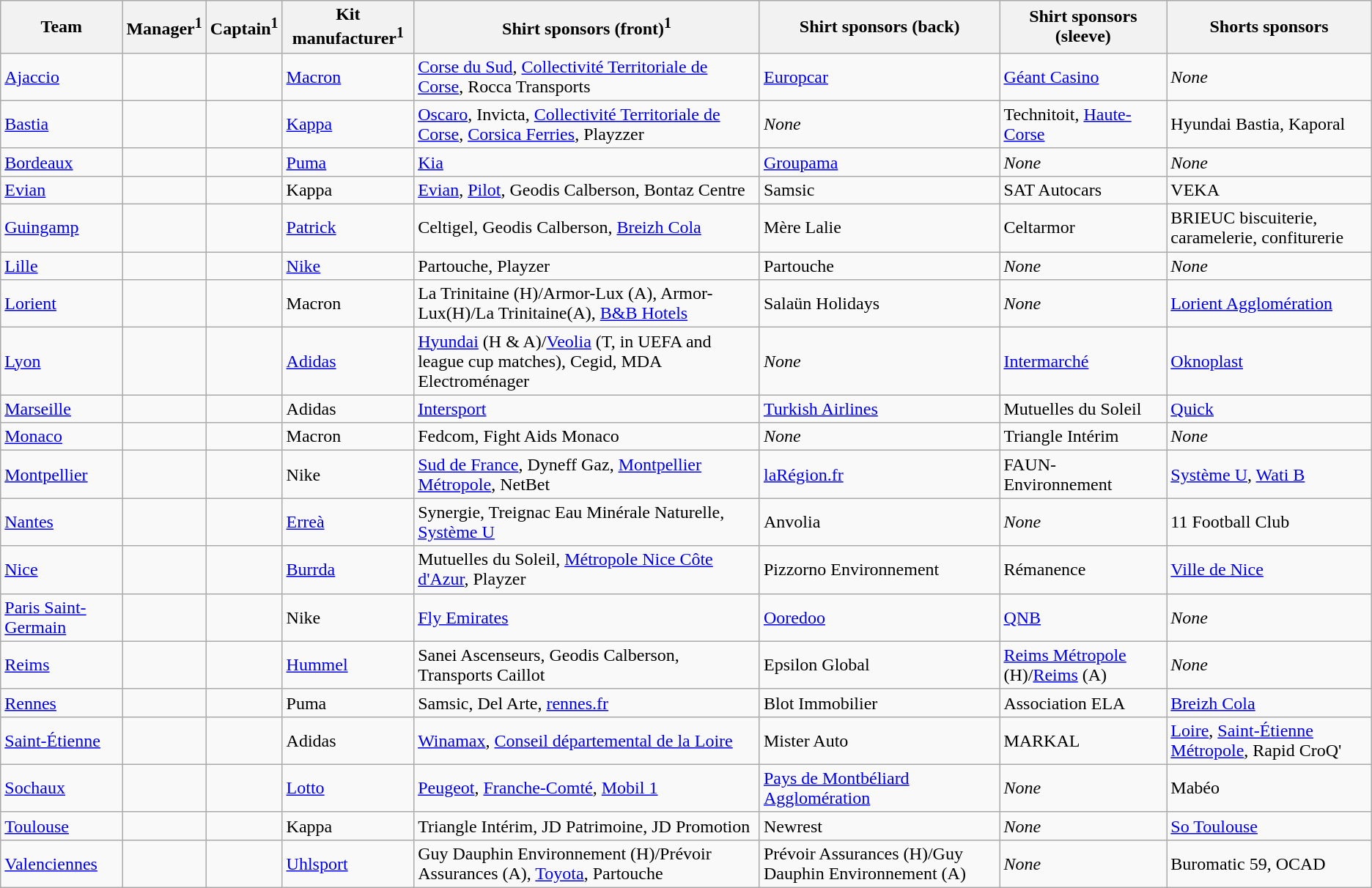<table class="wikitable sortable" style="text-align: left;">
<tr>
<th>Team</th>
<th>Manager<sup>1</sup></th>
<th>Captain<sup>1</sup></th>
<th>Kit manufacturer<sup>1</sup></th>
<th>Shirt sponsors (front)<sup>1</sup></th>
<th>Shirt sponsors (back)</th>
<th>Shirt sponsors (sleeve)</th>
<th>Shorts sponsors</th>
</tr>
<tr>
<td><a href='#'>Ajaccio</a></td>
<td> </td>
<td> </td>
<td><a href='#'>Macron</a></td>
<td><a href='#'>Corse du Sud</a>, <a href='#'>Collectivité Territoriale de Corse</a>, Rocca Transports</td>
<td><a href='#'>Europcar</a></td>
<td><a href='#'>Géant Casino</a></td>
<td><em>None</em></td>
</tr>
<tr>
<td><a href='#'>Bastia</a></td>
<td> </td>
<td> </td>
<td><a href='#'>Kappa</a></td>
<td><a href='#'>Oscaro</a>, Invicta, <a href='#'>Collectivité Territoriale de Corse</a>, <a href='#'>Corsica Ferries</a>, Playzzer</td>
<td><em>None</em></td>
<td>Technitoit, <a href='#'>Haute-Corse</a></td>
<td>Hyundai Bastia, Kaporal</td>
</tr>
<tr>
<td><a href='#'>Bordeaux</a></td>
<td> </td>
<td> </td>
<td><a href='#'>Puma</a></td>
<td><a href='#'>Kia</a></td>
<td><a href='#'>Groupama</a></td>
<td><em>None</em></td>
<td><em>None</em></td>
</tr>
<tr>
<td><a href='#'>Evian</a></td>
<td> </td>
<td> </td>
<td>Kappa</td>
<td><a href='#'>Evian</a>, <a href='#'>Pilot</a>, Geodis Calberson, Bontaz Centre</td>
<td>Samsic</td>
<td>SAT Autocars</td>
<td>VEKA</td>
</tr>
<tr>
<td><a href='#'>Guingamp</a></td>
<td> </td>
<td> </td>
<td><a href='#'>Patrick</a></td>
<td>Celtigel, Geodis Calberson, <a href='#'>Breizh Cola</a></td>
<td>Mère Lalie</td>
<td>Celtarmor</td>
<td>BRIEUC biscuiterie, caramelerie, confiturerie</td>
</tr>
<tr>
<td><a href='#'>Lille</a></td>
<td> </td>
<td> </td>
<td><a href='#'>Nike</a></td>
<td>Partouche, Playzer</td>
<td>Partouche</td>
<td><em>None</em></td>
<td><em>None</em></td>
</tr>
<tr>
<td><a href='#'>Lorient</a></td>
<td> </td>
<td> </td>
<td>Macron</td>
<td>La Trinitaine (H)/Armor-Lux (A), Armor-Lux(H)/La Trinitaine(A), <a href='#'>B&B Hotels</a></td>
<td>Salaün Holidays</td>
<td><em>None</em></td>
<td><a href='#'>Lorient Agglomération</a></td>
</tr>
<tr>
<td><a href='#'>Lyon</a></td>
<td> </td>
<td> </td>
<td><a href='#'>Adidas</a></td>
<td><a href='#'>Hyundai</a> (H & A)/<a href='#'>Veolia</a> (T, in UEFA and league cup matches), Cegid, MDA Electroménager</td>
<td><em>None</em></td>
<td><a href='#'>Intermarché</a></td>
<td><a href='#'>Oknoplast</a></td>
</tr>
<tr>
<td><a href='#'>Marseille</a></td>
<td> </td>
<td> </td>
<td>Adidas</td>
<td><a href='#'>Intersport</a></td>
<td><a href='#'>Turkish Airlines</a></td>
<td>Mutuelles du Soleil</td>
<td><a href='#'>Quick</a></td>
</tr>
<tr>
<td><a href='#'>Monaco</a></td>
<td> </td>
<td> </td>
<td>Macron</td>
<td>Fedcom, Fight Aids Monaco</td>
<td><em>None</em></td>
<td>Triangle Intérim</td>
<td><em>None</em></td>
</tr>
<tr>
<td><a href='#'>Montpellier</a></td>
<td> </td>
<td> </td>
<td>Nike</td>
<td><a href='#'>Sud de France</a>, Dyneff Gaz, <a href='#'>Montpellier Métropole</a>, NetBet</td>
<td><a href='#'>laRégion.fr</a></td>
<td>FAUN-Environnement</td>
<td><a href='#'>Système U</a>, <a href='#'>Wati B</a></td>
</tr>
<tr>
<td><a href='#'>Nantes</a></td>
<td> </td>
<td> </td>
<td><a href='#'>Erreà</a></td>
<td>Synergie, Treignac Eau Minérale Naturelle, <a href='#'>Système U</a></td>
<td>Anvolia</td>
<td><em>None</em></td>
<td>11 Football Club</td>
</tr>
<tr>
<td><a href='#'>Nice</a></td>
<td> </td>
<td> </td>
<td><a href='#'>Burrda</a></td>
<td>Mutuelles du Soleil, <a href='#'>Métropole Nice Côte d'Azur</a>, Playzer</td>
<td>Pizzorno Environnement</td>
<td>Rémanence</td>
<td><a href='#'>Ville de Nice</a></td>
</tr>
<tr>
<td><a href='#'>Paris Saint-Germain</a></td>
<td> </td>
<td> </td>
<td>Nike</td>
<td><a href='#'>Fly Emirates</a></td>
<td><a href='#'>Ooredoo</a></td>
<td><a href='#'>QNB</a></td>
<td><em>None</em></td>
</tr>
<tr>
<td><a href='#'>Reims</a></td>
<td> </td>
<td> </td>
<td><a href='#'>Hummel</a></td>
<td>Sanei Ascenseurs, Geodis Calberson, Transports Caillot</td>
<td>Epsilon Global</td>
<td><a href='#'>Reims Métropole</a> (H)/<a href='#'>Reims</a> (A)</td>
<td><em>None</em></td>
</tr>
<tr>
<td><a href='#'>Rennes</a></td>
<td> </td>
<td> </td>
<td>Puma</td>
<td>Samsic, Del Arte, <a href='#'>rennes.fr</a></td>
<td>Blot Immobilier</td>
<td>Association ELA</td>
<td><a href='#'>Breizh Cola</a></td>
</tr>
<tr>
<td><a href='#'>Saint-Étienne</a></td>
<td> </td>
<td> </td>
<td>Adidas</td>
<td><a href='#'>Winamax</a>, <a href='#'>Conseil départemental de la Loire</a></td>
<td>Mister Auto</td>
<td>MARKAL</td>
<td><a href='#'>Loire</a>, <a href='#'>Saint-Étienne Métropole</a>, Rapid CroQ'</td>
</tr>
<tr>
<td><a href='#'>Sochaux</a></td>
<td> </td>
<td> </td>
<td><a href='#'>Lotto</a></td>
<td><a href='#'>Peugeot</a>, <a href='#'>Franche-Comté</a>, <a href='#'>Mobil 1</a></td>
<td><a href='#'>Pays de Montbéliard Agglomération</a></td>
<td><em>None</em></td>
<td>Mabéo</td>
</tr>
<tr>
<td><a href='#'>Toulouse</a></td>
<td> </td>
<td> </td>
<td>Kappa</td>
<td>Triangle Intérim, JD Patrimoine, JD Promotion</td>
<td>Newrest</td>
<td><em>None</em></td>
<td><a href='#'>So Toulouse</a></td>
</tr>
<tr>
<td><a href='#'>Valenciennes</a></td>
<td> </td>
<td> </td>
<td><a href='#'>Uhlsport</a></td>
<td>Guy Dauphin Environnement (H)/Prévoir Assurances (A), <a href='#'>Toyota</a>, Partouche</td>
<td>Prévoir Assurances (H)/Guy Dauphin Environnement (A)</td>
<td><em>None</em></td>
<td>Buromatic 59, OCAD</td>
</tr>
</table>
